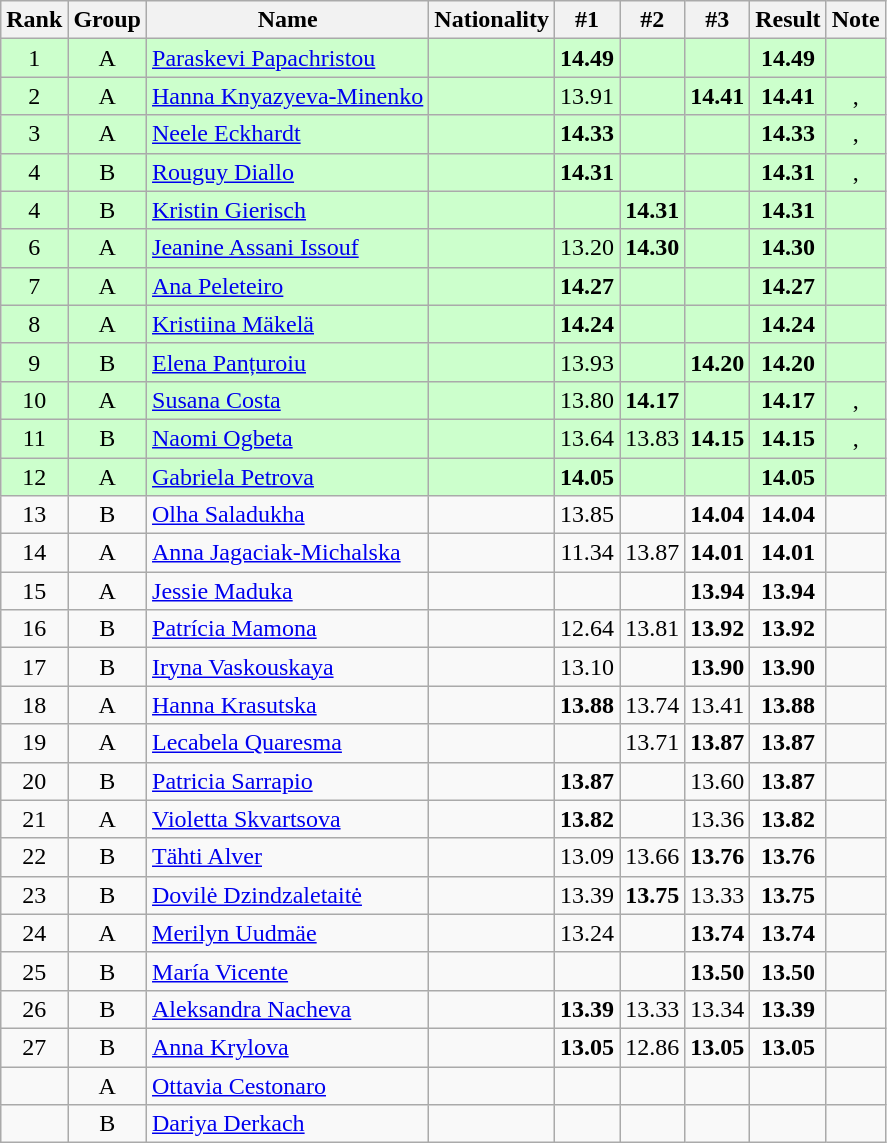<table class="wikitable sortable" style="text-align:center">
<tr>
<th>Rank</th>
<th>Group</th>
<th>Name</th>
<th>Nationality</th>
<th>#1</th>
<th>#2</th>
<th>#3</th>
<th>Result</th>
<th>Note</th>
</tr>
<tr bgcolor=ccffcc>
<td>1</td>
<td>A</td>
<td align=left><a href='#'>Paraskevi Papachristou</a></td>
<td align=left></td>
<td><strong>14.49</strong></td>
<td></td>
<td></td>
<td><strong>14.49</strong></td>
<td></td>
</tr>
<tr bgcolor=ccffcc>
<td>2</td>
<td>A</td>
<td align=left><a href='#'>Hanna Knyazyeva-Minenko</a></td>
<td align=left></td>
<td>13.91</td>
<td></td>
<td><strong>14.41</strong></td>
<td><strong>14.41</strong></td>
<td>, </td>
</tr>
<tr bgcolor=ccffcc>
<td>3</td>
<td>A</td>
<td align=left><a href='#'>Neele Eckhardt</a></td>
<td align=left></td>
<td><strong>14.33</strong></td>
<td></td>
<td></td>
<td><strong>14.33</strong></td>
<td>, </td>
</tr>
<tr bgcolor=ccffcc>
<td>4</td>
<td>B</td>
<td align=left><a href='#'>Rouguy Diallo</a></td>
<td align=left></td>
<td><strong>14.31</strong></td>
<td></td>
<td></td>
<td><strong>14.31</strong></td>
<td>, </td>
</tr>
<tr bgcolor=ccffcc>
<td>4</td>
<td>B</td>
<td align=left><a href='#'>Kristin Gierisch</a></td>
<td align=left></td>
<td></td>
<td><strong>14.31</strong></td>
<td></td>
<td><strong>14.31</strong></td>
<td></td>
</tr>
<tr bgcolor=ccffcc>
<td>6</td>
<td>A</td>
<td align=left><a href='#'>Jeanine Assani Issouf</a></td>
<td align=left></td>
<td>13.20</td>
<td><strong>14.30</strong></td>
<td></td>
<td><strong>14.30</strong></td>
<td></td>
</tr>
<tr bgcolor=ccffcc>
<td>7</td>
<td>A</td>
<td align=left><a href='#'>Ana Peleteiro</a></td>
<td align=left></td>
<td><strong>14.27</strong></td>
<td></td>
<td></td>
<td><strong>14.27</strong></td>
<td></td>
</tr>
<tr bgcolor=ccffcc>
<td>8</td>
<td>A</td>
<td align=left><a href='#'>Kristiina Mäkelä</a></td>
<td align=left></td>
<td><strong>14.24</strong></td>
<td></td>
<td></td>
<td><strong>14.24</strong></td>
<td></td>
</tr>
<tr bgcolor=ccffcc>
<td>9</td>
<td>B</td>
<td align=left><a href='#'>Elena Panțuroiu</a></td>
<td align=left></td>
<td>13.93</td>
<td></td>
<td><strong>14.20</strong></td>
<td><strong>14.20</strong></td>
<td></td>
</tr>
<tr bgcolor=ccffcc>
<td>10</td>
<td>A</td>
<td align=left><a href='#'>Susana Costa</a></td>
<td align=left></td>
<td>13.80</td>
<td><strong>14.17</strong></td>
<td></td>
<td><strong>14.17</strong></td>
<td>, </td>
</tr>
<tr bgcolor=ccffcc>
<td>11</td>
<td>B</td>
<td align=left><a href='#'>Naomi Ogbeta</a></td>
<td align=left></td>
<td>13.64</td>
<td>13.83</td>
<td><strong>14.15</strong></td>
<td><strong>14.15</strong></td>
<td>, </td>
</tr>
<tr bgcolor=ccffcc>
<td>12</td>
<td>A</td>
<td align=left><a href='#'>Gabriela Petrova</a></td>
<td align=left></td>
<td><strong>14.05</strong></td>
<td></td>
<td></td>
<td><strong>14.05</strong></td>
<td></td>
</tr>
<tr>
<td>13</td>
<td>B</td>
<td align=left><a href='#'>Olha Saladukha</a></td>
<td align=left></td>
<td>13.85</td>
<td></td>
<td><strong>14.04</strong></td>
<td><strong>14.04</strong></td>
<td></td>
</tr>
<tr>
<td>14</td>
<td>A</td>
<td align=left><a href='#'>Anna Jagaciak-Michalska</a></td>
<td align=left></td>
<td>11.34</td>
<td>13.87</td>
<td><strong>14.01</strong></td>
<td><strong>14.01</strong></td>
<td></td>
</tr>
<tr>
<td>15</td>
<td>A</td>
<td align=left><a href='#'>Jessie Maduka</a></td>
<td align=left></td>
<td></td>
<td></td>
<td><strong>13.94</strong></td>
<td><strong>13.94</strong></td>
<td></td>
</tr>
<tr>
<td>16</td>
<td>B</td>
<td align=left><a href='#'>Patrícia Mamona</a></td>
<td align=left></td>
<td>12.64</td>
<td>13.81</td>
<td><strong>13.92</strong></td>
<td><strong>13.92</strong></td>
<td></td>
</tr>
<tr>
<td>17</td>
<td>B</td>
<td align=left><a href='#'>Iryna Vaskouskaya</a></td>
<td align=left></td>
<td>13.10</td>
<td></td>
<td><strong>13.90</strong></td>
<td><strong>13.90</strong></td>
<td></td>
</tr>
<tr>
<td>18</td>
<td>A</td>
<td align=left><a href='#'>Hanna Krasutska</a></td>
<td align=left></td>
<td><strong>13.88</strong></td>
<td>13.74</td>
<td>13.41</td>
<td><strong>13.88</strong></td>
<td></td>
</tr>
<tr>
<td>19</td>
<td>A</td>
<td align=left><a href='#'>Lecabela Quaresma</a></td>
<td align=left></td>
<td></td>
<td>13.71</td>
<td><strong>13.87</strong></td>
<td><strong>13.87</strong></td>
<td></td>
</tr>
<tr>
<td>20</td>
<td>B</td>
<td align=left><a href='#'>Patricia Sarrapio</a></td>
<td align=left></td>
<td><strong>13.87</strong></td>
<td></td>
<td>13.60</td>
<td><strong>13.87</strong></td>
<td></td>
</tr>
<tr>
<td>21</td>
<td>A</td>
<td align=left><a href='#'>Violetta Skvartsova</a></td>
<td align=left></td>
<td><strong>13.82</strong></td>
<td></td>
<td>13.36</td>
<td><strong>13.82</strong></td>
<td></td>
</tr>
<tr>
<td>22</td>
<td>B</td>
<td align=left><a href='#'>Tähti Alver</a></td>
<td align=left></td>
<td>13.09</td>
<td>13.66</td>
<td><strong>13.76</strong></td>
<td><strong>13.76</strong></td>
<td></td>
</tr>
<tr>
<td>23</td>
<td>B</td>
<td align=left><a href='#'>Dovilė Dzindzaletaitė</a></td>
<td align=left></td>
<td>13.39</td>
<td><strong>13.75</strong></td>
<td>13.33</td>
<td><strong>13.75</strong></td>
<td></td>
</tr>
<tr>
<td>24</td>
<td>A</td>
<td align=left><a href='#'>Merilyn Uudmäe</a></td>
<td align=left></td>
<td>13.24</td>
<td></td>
<td><strong>13.74</strong></td>
<td><strong>13.74</strong></td>
<td></td>
</tr>
<tr>
<td>25</td>
<td>B</td>
<td align=left><a href='#'>María Vicente</a></td>
<td align=left></td>
<td></td>
<td></td>
<td><strong>13.50</strong></td>
<td><strong>13.50</strong></td>
<td></td>
</tr>
<tr>
<td>26</td>
<td>B</td>
<td align=left><a href='#'>Aleksandra Nacheva</a></td>
<td align=left></td>
<td><strong>13.39</strong></td>
<td>13.33</td>
<td>13.34</td>
<td><strong>13.39</strong></td>
<td></td>
</tr>
<tr>
<td>27</td>
<td>B</td>
<td align=left><a href='#'>Anna Krylova</a></td>
<td align=left></td>
<td><strong>13.05</strong></td>
<td>12.86</td>
<td><strong>13.05</strong></td>
<td><strong>13.05</strong></td>
<td></td>
</tr>
<tr>
<td></td>
<td>A</td>
<td align=left><a href='#'>Ottavia Cestonaro</a></td>
<td align=left></td>
<td></td>
<td></td>
<td></td>
<td><strong></strong></td>
<td></td>
</tr>
<tr>
<td></td>
<td>B</td>
<td align=left><a href='#'>Dariya Derkach</a></td>
<td align=left></td>
<td></td>
<td></td>
<td></td>
<td><strong></strong></td>
<td></td>
</tr>
</table>
